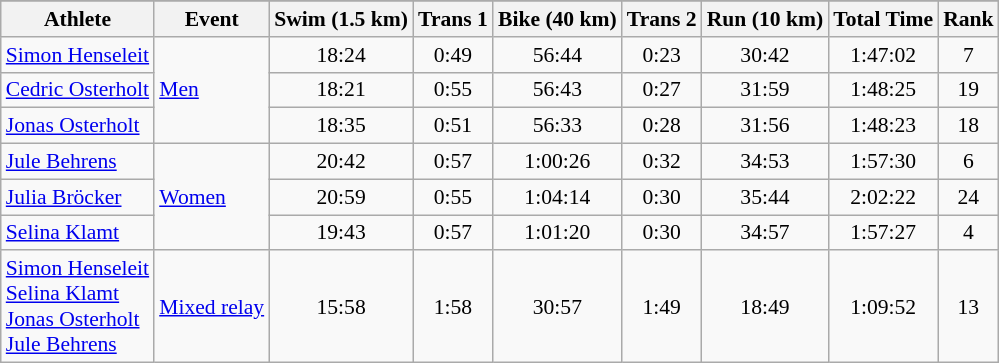<table class="wikitable" style="font-size:90%">
<tr>
</tr>
<tr>
<th>Athlete</th>
<th>Event</th>
<th>Swim (1.5 km)</th>
<th>Trans 1</th>
<th>Bike (40 km)</th>
<th>Trans 2</th>
<th>Run (10 km)</th>
<th>Total Time</th>
<th>Rank</th>
</tr>
<tr align=center>
<td align=left><a href='#'>Simon Henseleit</a></td>
<td rowspan="3" align="left"><a href='#'>Men</a></td>
<td>18:24</td>
<td>0:49</td>
<td>56:44</td>
<td>0:23</td>
<td>30:42</td>
<td>1:47:02</td>
<td>7</td>
</tr>
<tr align=center>
<td align=left><a href='#'>Cedric Osterholt</a></td>
<td>18:21</td>
<td>0:55</td>
<td>56:43</td>
<td>0:27</td>
<td>31:59</td>
<td>1:48:25</td>
<td>19</td>
</tr>
<tr align=center>
<td align=left><a href='#'>Jonas Osterholt</a></td>
<td>18:35</td>
<td>0:51</td>
<td>56:33</td>
<td>0:28</td>
<td>31:56</td>
<td>1:48:23</td>
<td>18</td>
</tr>
<tr align=center>
<td align=left><a href='#'>Jule Behrens</a></td>
<td align=left rowspan="3"><a href='#'>Women</a></td>
<td>20:42</td>
<td>0:57</td>
<td>1:00:26</td>
<td>0:32</td>
<td>34:53</td>
<td>1:57:30</td>
<td>6</td>
</tr>
<tr align=center>
<td align=left><a href='#'>Julia Bröcker</a></td>
<td>20:59</td>
<td>0:55</td>
<td>1:04:14</td>
<td>0:30</td>
<td>35:44</td>
<td>2:02:22</td>
<td>24</td>
</tr>
<tr align=center>
<td align=left><a href='#'>Selina Klamt</a></td>
<td>19:43</td>
<td>0:57</td>
<td>1:01:20</td>
<td>0:30</td>
<td>34:57</td>
<td>1:57:27</td>
<td>4</td>
</tr>
<tr align=center>
<td align=left><a href='#'>Simon Henseleit</a><br><a href='#'>Selina Klamt</a><br><a href='#'>Jonas Osterholt</a><br><a href='#'>Jule Behrens</a></td>
<td align=left><a href='#'>Mixed relay</a></td>
<td>15:58</td>
<td>1:58</td>
<td>30:57</td>
<td>1:49</td>
<td>18:49</td>
<td>1:09:52</td>
<td>13</td>
</tr>
</table>
